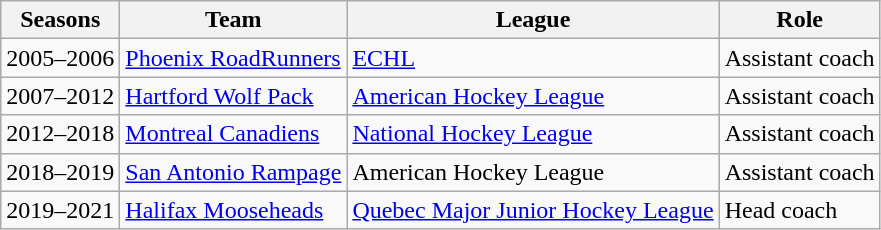<table class="wikitable">
<tr>
<th>Seasons</th>
<th>Team</th>
<th>League</th>
<th>Role</th>
</tr>
<tr>
<td>2005–2006</td>
<td><a href='#'>Phoenix RoadRunners</a></td>
<td><a href='#'>ECHL</a></td>
<td>Assistant coach</td>
</tr>
<tr>
<td>2007–2012</td>
<td><a href='#'>Hartford Wolf Pack</a></td>
<td><a href='#'>American Hockey League</a></td>
<td>Assistant coach</td>
</tr>
<tr>
<td>2012–2018</td>
<td><a href='#'>Montreal Canadiens</a></td>
<td><a href='#'>National Hockey League</a></td>
<td>Assistant coach</td>
</tr>
<tr>
<td>2018–2019</td>
<td><a href='#'>San Antonio Rampage</a></td>
<td>American Hockey League</td>
<td>Assistant coach</td>
</tr>
<tr>
<td>2019–2021</td>
<td><a href='#'>Halifax Mooseheads</a></td>
<td><a href='#'>Quebec Major Junior Hockey League</a></td>
<td>Head coach</td>
</tr>
</table>
